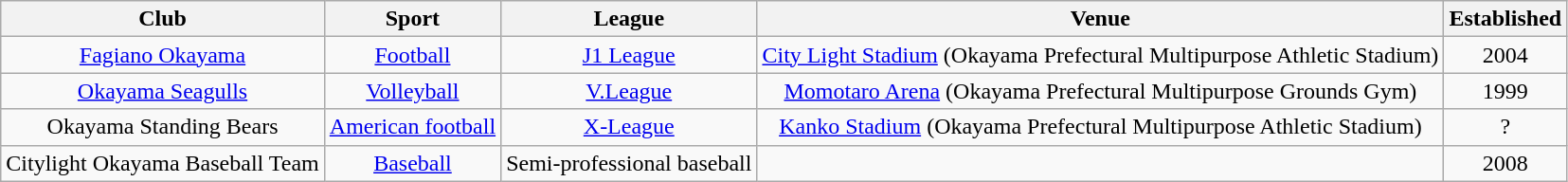<table class="wikitable">
<tr>
<th scope="col">Club</th>
<th scope="col">Sport</th>
<th scope="col">League</th>
<th scope="col">Venue</th>
<th scope="col">Established</th>
</tr>
<tr align=center>
<td><a href='#'>Fagiano Okayama</a></td>
<td><a href='#'>Football</a></td>
<td><a href='#'>J1 League</a></td>
<td><a href='#'>City Light Stadium</a> (Okayama Prefectural Multipurpose Athletic Stadium)</td>
<td>2004</td>
</tr>
<tr align=center>
<td><a href='#'>Okayama Seagulls</a></td>
<td><a href='#'>Volleyball</a></td>
<td><a href='#'>V.League</a></td>
<td><a href='#'>Momotaro Arena</a> (Okayama Prefectural Multipurpose Grounds Gym)</td>
<td>1999</td>
</tr>
<tr align=center>
<td>Okayama Standing Bears</td>
<td><a href='#'>American football</a></td>
<td><a href='#'>X-League</a></td>
<td><a href='#'>Kanko Stadium</a> (Okayama Prefectural Multipurpose Athletic Stadium)</td>
<td>?</td>
</tr>
<tr align=center>
<td>Citylight Okayama Baseball Team</td>
<td><a href='#'>Baseball</a></td>
<td>Semi-professional baseball</td>
<td></td>
<td>2008</td>
</tr>
</table>
